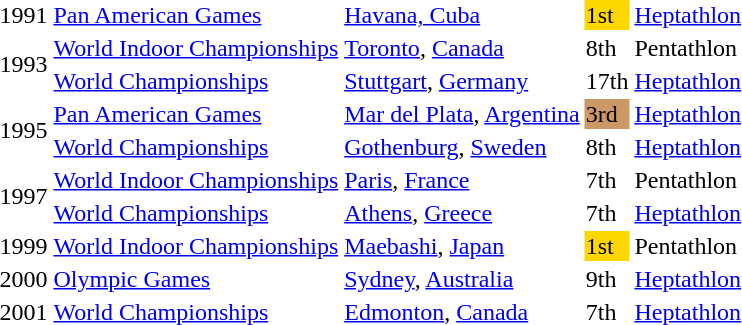<table>
<tr>
<td>1991</td>
<td><a href='#'>Pan American Games</a></td>
<td><a href='#'>Havana, Cuba</a></td>
<td bgcolor="gold">1st</td>
<td><a href='#'>Heptathlon</a></td>
</tr>
<tr>
<td rowspan=2>1993</td>
<td><a href='#'>World Indoor Championships</a></td>
<td><a href='#'>Toronto</a>, <a href='#'>Canada</a></td>
<td>8th</td>
<td>Pentathlon</td>
</tr>
<tr>
<td><a href='#'>World Championships</a></td>
<td><a href='#'>Stuttgart</a>, <a href='#'>Germany</a></td>
<td>17th</td>
<td><a href='#'>Heptathlon</a></td>
</tr>
<tr>
<td rowspan=2>1995</td>
<td><a href='#'>Pan American Games</a></td>
<td><a href='#'>Mar del Plata</a>, <a href='#'>Argentina</a></td>
<td bgcolor="cc9966">3rd</td>
<td><a href='#'>Heptathlon</a></td>
</tr>
<tr>
<td><a href='#'>World Championships</a></td>
<td><a href='#'>Gothenburg</a>, <a href='#'>Sweden</a></td>
<td>8th</td>
<td><a href='#'>Heptathlon</a></td>
</tr>
<tr>
<td rowspan=2>1997</td>
<td><a href='#'>World Indoor Championships</a></td>
<td><a href='#'>Paris</a>, <a href='#'>France</a></td>
<td>7th</td>
<td>Pentathlon</td>
</tr>
<tr>
<td><a href='#'>World Championships</a></td>
<td><a href='#'>Athens</a>, <a href='#'>Greece</a></td>
<td>7th</td>
<td><a href='#'>Heptathlon</a></td>
</tr>
<tr>
<td>1999</td>
<td><a href='#'>World Indoor Championships</a></td>
<td><a href='#'>Maebashi</a>, <a href='#'>Japan</a></td>
<td bgcolor="gold">1st</td>
<td>Pentathlon</td>
</tr>
<tr>
<td>2000</td>
<td><a href='#'>Olympic Games</a></td>
<td><a href='#'>Sydney</a>, <a href='#'>Australia</a></td>
<td>9th</td>
<td><a href='#'>Heptathlon</a></td>
</tr>
<tr>
<td>2001</td>
<td><a href='#'>World Championships</a></td>
<td><a href='#'>Edmonton</a>, <a href='#'>Canada</a></td>
<td>7th</td>
<td><a href='#'>Heptathlon</a></td>
</tr>
</table>
